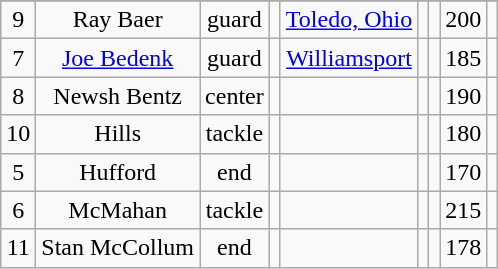<table class=wikitable style="text-align:center">
<tr>
</tr>
<tr>
<td>9</td>
<td>Ray Baer</td>
<td>guard</td>
<td></td>
<td><a href='#'>Toledo, Ohio</a></td>
<td></td>
<td></td>
<td>200</td>
<td></td>
</tr>
<tr>
<td>7</td>
<td><a href='#'>Joe Bedenk</a></td>
<td>guard</td>
<td></td>
<td><a href='#'>Williamsport</a></td>
<td></td>
<td></td>
<td>185</td>
<td></td>
</tr>
<tr>
<td>8</td>
<td>Newsh Bentz</td>
<td>center</td>
<td></td>
<td></td>
<td></td>
<td></td>
<td>190</td>
<td></td>
</tr>
<tr>
<td>10</td>
<td>Hills</td>
<td>tackle</td>
<td></td>
<td></td>
<td></td>
<td></td>
<td>180</td>
<td></td>
</tr>
<tr>
<td>5</td>
<td>Hufford</td>
<td>end</td>
<td></td>
<td></td>
<td></td>
<td></td>
<td>170</td>
<td></td>
</tr>
<tr>
<td>6</td>
<td>McMahan</td>
<td>tackle</td>
<td></td>
<td></td>
<td></td>
<td></td>
<td>215</td>
<td></td>
</tr>
<tr>
<td>11</td>
<td>Stan McCollum</td>
<td>end</td>
<td></td>
<td></td>
<td></td>
<td></td>
<td>178</td>
<td></td>
</tr>
</table>
